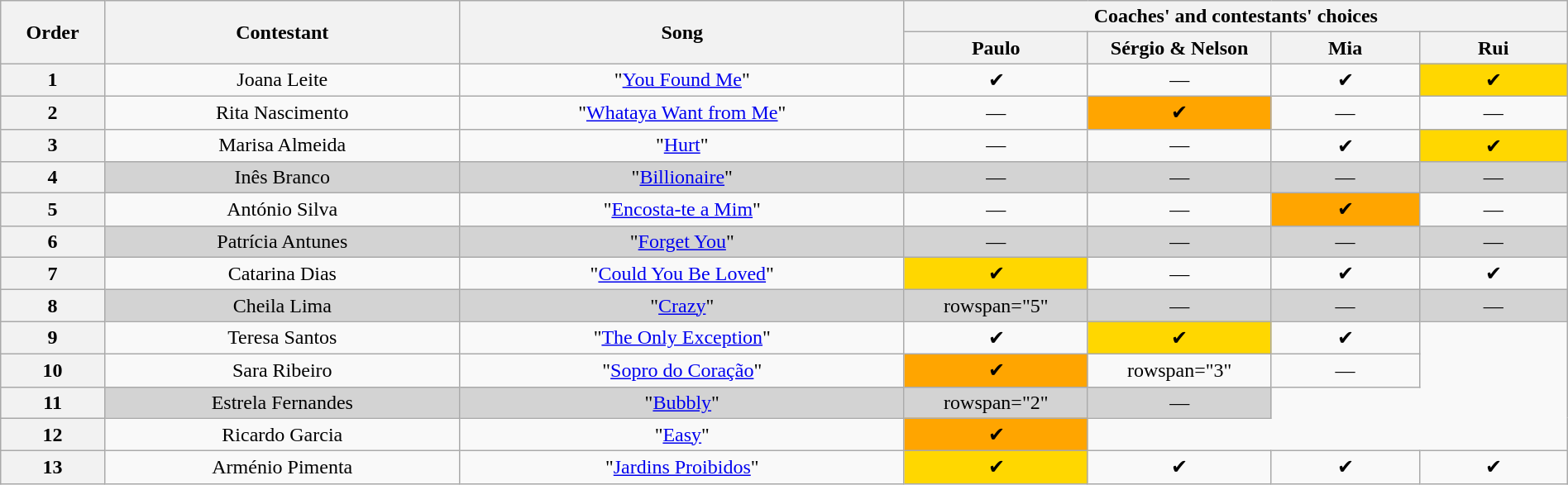<table class="wikitable" style="text-align:center; width:100%">
<tr>
<th rowspan="2" width="03%">Order</th>
<th rowspan="2" width="12%">Contestant</th>
<th rowspan="2" width="15%">Song</th>
<th colspan="4" width="24%">Coaches' and contestants' choices</th>
</tr>
<tr>
<th width="05%">Paulo</th>
<th width="05%">Sérgio & Nelson</th>
<th width="05%">Mia</th>
<th width="05%">Rui</th>
</tr>
<tr>
<th>1</th>
<td>Joana Leite</td>
<td>"<a href='#'>You Found Me</a>"</td>
<td>✔</td>
<td>—</td>
<td>✔</td>
<td style="background:gold">✔</td>
</tr>
<tr>
<th>2</th>
<td>Rita Nascimento</td>
<td>"<a href='#'>Whataya Want from Me</a>"</td>
<td>—</td>
<td style="background:orange">✔</td>
<td>—</td>
<td>—</td>
</tr>
<tr>
<th>3</th>
<td>Marisa Almeida</td>
<td>"<a href='#'>Hurt</a>"</td>
<td>—</td>
<td>—</td>
<td>✔</td>
<td style="background:gold">✔</td>
</tr>
<tr style="background:lightgrey">
<th>4</th>
<td>Inês Branco</td>
<td>"<a href='#'>Billionaire</a>"</td>
<td>—</td>
<td>—</td>
<td>—</td>
<td>—</td>
</tr>
<tr>
<th>5</th>
<td>António Silva</td>
<td>"<a href='#'>Encosta-te a Mim</a>"</td>
<td>—</td>
<td>—</td>
<td style="background:orange">✔</td>
<td>—</td>
</tr>
<tr style="background:lightgrey">
<th>6</th>
<td>Patrícia Antunes</td>
<td>"<a href='#'>Forget You</a>"</td>
<td>—</td>
<td>—</td>
<td>—</td>
<td>—</td>
</tr>
<tr>
<th>7</th>
<td>Catarina Dias</td>
<td>"<a href='#'>Could You Be Loved</a>"</td>
<td style="background:gold">✔</td>
<td>—</td>
<td>✔</td>
<td>✔</td>
</tr>
<tr style="background:lightgrey">
<th>8</th>
<td>Cheila Lima</td>
<td>"<a href='#'>Crazy</a>"</td>
<td>rowspan="5" </td>
<td>—</td>
<td>—</td>
<td>—</td>
</tr>
<tr>
<th>9</th>
<td>Teresa Santos</td>
<td>"<a href='#'>The Only Exception</a>"</td>
<td>✔</td>
<td style="background:gold">✔</td>
<td>✔</td>
</tr>
<tr>
<th>10</th>
<td>Sara Ribeiro</td>
<td>"<a href='#'>Sopro do Coração</a>"</td>
<td style="background:orange">✔</td>
<td>rowspan="3" </td>
<td>—</td>
</tr>
<tr style="background:lightgrey">
<th>11</th>
<td>Estrela Fernandes</td>
<td>"<a href='#'>Bubbly</a>"</td>
<td>rowspan="2" </td>
<td>—</td>
</tr>
<tr>
<th>12</th>
<td>Ricardo Garcia</td>
<td>"<a href='#'>Easy</a>"</td>
<td style="background:orange">✔</td>
</tr>
<tr>
<th>13</th>
<td>Arménio Pimenta</td>
<td>"<a href='#'>Jardins Proibidos</a>"</td>
<td style="background:gold">✔</td>
<td>✔</td>
<td>✔</td>
<td>✔</td>
</tr>
</table>
